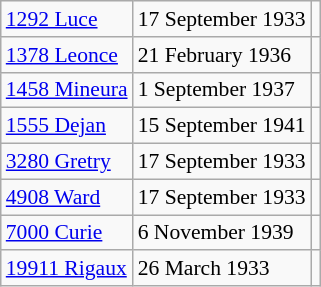<table class="wikitable floatright" style="font-size: 0.9em;">
<tr>
<td><a href='#'>1292 Luce</a></td>
<td>17 September 1933</td>
<td></td>
</tr>
<tr>
<td><a href='#'>1378 Leonce</a></td>
<td>21 February 1936</td>
<td></td>
</tr>
<tr>
<td><a href='#'>1458 Mineura</a></td>
<td>1 September 1937</td>
<td></td>
</tr>
<tr>
<td><a href='#'>1555 Dejan</a></td>
<td>15 September 1941</td>
<td></td>
</tr>
<tr>
<td><a href='#'>3280 Gretry</a></td>
<td>17 September 1933</td>
<td></td>
</tr>
<tr>
<td><a href='#'>4908 Ward</a></td>
<td>17 September 1933</td>
<td></td>
</tr>
<tr>
<td><a href='#'>7000 Curie</a></td>
<td>6 November 1939</td>
<td></td>
</tr>
<tr>
<td><a href='#'>19911 Rigaux</a></td>
<td>26 March 1933</td>
<td></td>
</tr>
</table>
